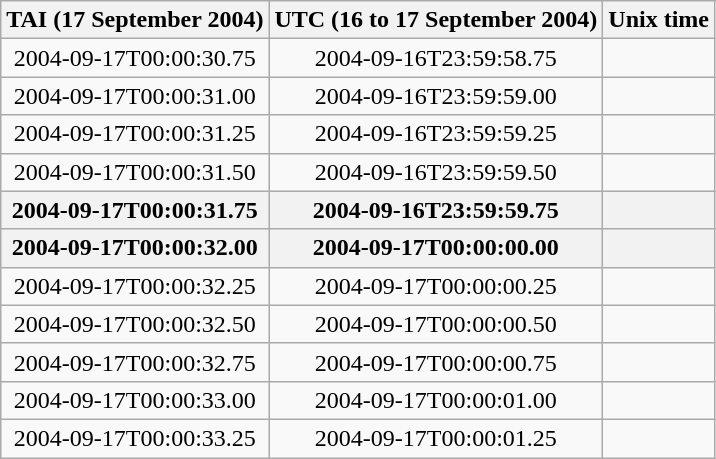<table class="wikitable" style="text-align: center;">
<tr>
<th>TAI (17 September 2004)</th>
<th>UTC (16 to 17 September 2004)</th>
<th>Unix time</th>
</tr>
<tr>
<td>2004-09-17T00:00:30.75</td>
<td>2004-09-16T23:59:58.75</td>
<td style="text-align: right;"></td>
</tr>
<tr>
<td>2004-09-17T00:00:31.00</td>
<td>2004-09-16T23:59:59.00</td>
<td style="text-align: right;"></td>
</tr>
<tr>
<td>2004-09-17T00:00:31.25</td>
<td>2004-09-16T23:59:59.25</td>
<td style="text-align: right;"></td>
</tr>
<tr>
<td>2004-09-17T00:00:31.50</td>
<td>2004-09-16T23:59:59.50</td>
<td style="text-align: right;"></td>
</tr>
<tr>
<th>2004-09-17T00:00:31.75</th>
<th>2004-09-16T23:59:59.75</th>
<th style="text-align: right;"></th>
</tr>
<tr>
<th>2004-09-17T00:00:32.00</th>
<th>2004-09-17T00:00:00.00</th>
<th style="text-align: right;"></th>
</tr>
<tr>
<td>2004-09-17T00:00:32.25</td>
<td>2004-09-17T00:00:00.25</td>
<td style="text-align: right;"></td>
</tr>
<tr>
<td>2004-09-17T00:00:32.50</td>
<td>2004-09-17T00:00:00.50</td>
<td style="text-align: right;"></td>
</tr>
<tr>
<td>2004-09-17T00:00:32.75</td>
<td>2004-09-17T00:00:00.75</td>
<td style="text-align: right;"></td>
</tr>
<tr>
<td>2004-09-17T00:00:33.00</td>
<td>2004-09-17T00:00:01.00</td>
<td style="text-align: right;"></td>
</tr>
<tr>
<td>2004-09-17T00:00:33.25</td>
<td>2004-09-17T00:00:01.25</td>
<td style="text-align: right;"></td>
</tr>
</table>
